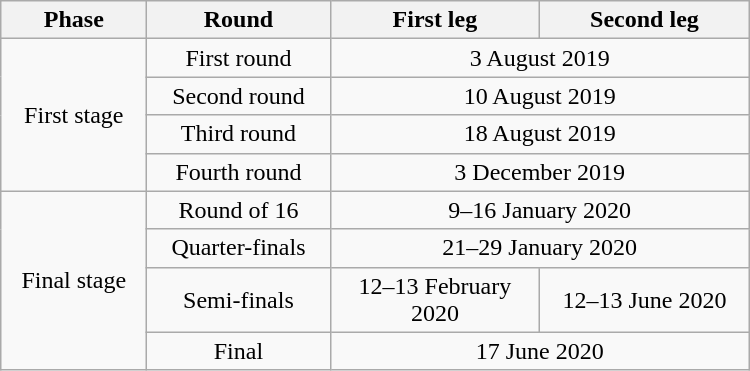<table class="wikitable" border="1" width="500px">
<tr>
<th>Phase</th>
<th>Round</th>
<th width=28%>First leg</th>
<th width=28%>Second leg</th>
</tr>
<tr>
<td rowspan=4 align=center>First stage</td>
<td align="center">First round</td>
<td colspan=2 align=center>3 August 2019</td>
</tr>
<tr>
<td align=center>Second round</td>
<td colspan=2 align=center>10 August 2019</td>
</tr>
<tr>
<td align=center>Third round</td>
<td colspan=2 align=center>18 August 2019</td>
</tr>
<tr>
<td align="center">Fourth round</td>
<td colspan=2 align=center>3 December 2019</td>
</tr>
<tr>
<td rowspan=4 align=center>Final stage</td>
<td align=center>Round of 16</td>
<td colspan=2 align=center>9–16 January 2020</td>
</tr>
<tr>
<td align=center>Quarter-finals</td>
<td colspan=2 align=center>21–29 January 2020</td>
</tr>
<tr>
<td align=center>Semi-finals</td>
<td align=center>12–13 February 2020</td>
<td align=center>12–13 June 2020</td>
</tr>
<tr>
<td align=center>Final</td>
<td colspan=2 align=center>17 June 2020</td>
</tr>
</table>
